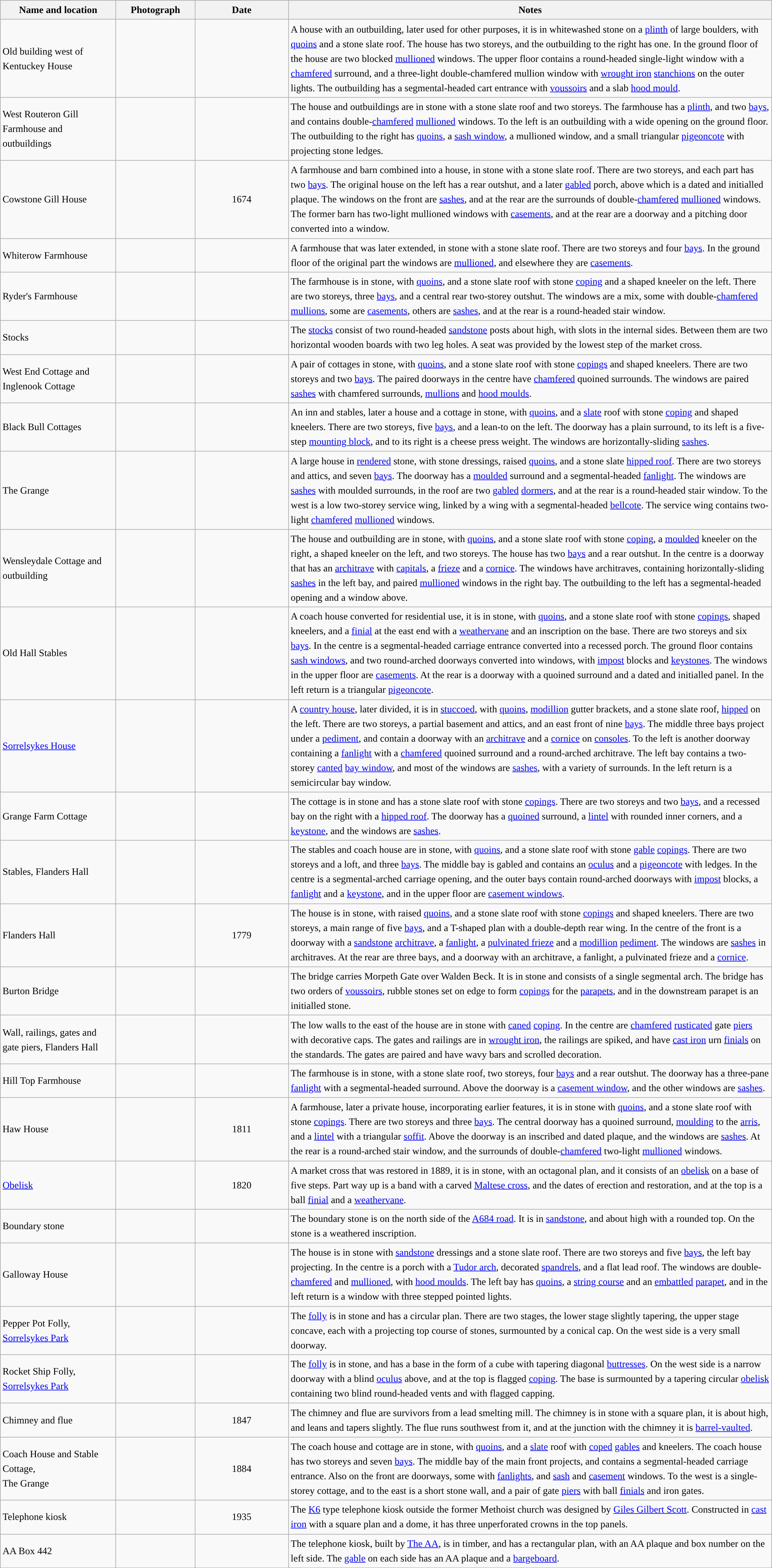<table class="wikitable sortable plainrowheaders" style="width:100%;border:0px;text-align:left;line-height:150%;">
<tr>
<th scope="col"  style="width:150px">Name and location</th>
<th scope="col"  style="width:100px" class="unsortable">Photograph</th>
<th scope="col"  style="width:120px">Date</th>
<th scope="col"  style="width:650px" class="unsortable">Notes</th>
</tr>
<tr>
<td>Old building west of Kentuckey House<br><small></small></td>
<td></td>
<td align="center"></td>
<td>A house with an outbuilding, later used for other purposes, it is in whitewashed stone on a <a href='#'>plinth</a> of large boulders, with <a href='#'>quoins</a> and a stone slate roof.  The house has two storeys, and the outbuilding to the right has one.  In the ground floor of the house are two blocked <a href='#'>mullioned</a> windows.  The upper floor contains a round-headed single-light window with a <a href='#'>chamfered</a> surround, and a three-light double-chamfered mullion window with <a href='#'>wrought iron</a> <a href='#'>stanchions</a> on the outer lights.  The outbuilding has a segmental-headed cart entrance with <a href='#'>voussoirs</a> and a slab <a href='#'>hood mould</a>.</td>
</tr>
<tr>
<td>West Routeron Gill Farmhouse and outbuildings<br><small></small></td>
<td></td>
<td align="center"></td>
<td>The house and outbuildings are in stone with a stone slate roof and two storeys.  The farmhouse has a <a href='#'>plinth</a>, and two <a href='#'>bays</a>, and contains double-<a href='#'>chamfered</a> <a href='#'>mullioned</a> windows.  To the left is an outbuilding with a wide opening on the ground floor.  The outbuilding to the right has <a href='#'>quoins</a>, a <a href='#'>sash window</a>, a mullioned window, and a small triangular <a href='#'>pigeoncote</a> with projecting stone ledges.</td>
</tr>
<tr>
<td>Cowstone Gill House<br><small></small></td>
<td></td>
<td align="center">1674</td>
<td>A farmhouse and barn combined into a house, in stone with a stone slate roof.  There are two storeys, and each part has two <a href='#'>bays</a>.  The original house on the left has a rear outshut, and a later <a href='#'>gabled</a> porch, above which is a dated and initialled plaque.  The windows on the front are <a href='#'>sashes</a>, and at the rear are the surrounds of double-<a href='#'>chamfered</a> <a href='#'>mullioned</a> windows.  The former barn has two-light mullioned windows with <a href='#'>casements</a>, and at the rear are a doorway and a pitching door converted into a window.</td>
</tr>
<tr>
<td>Whiterow Farmhouse<br><small></small></td>
<td></td>
<td align="center"></td>
<td>A farmhouse that was later extended, in stone with a stone slate roof.  There are two storeys and four <a href='#'>bays</a>.  In the ground floor of the original part the windows are <a href='#'>mullioned</a>, and elsewhere they are <a href='#'>casements</a>.</td>
</tr>
<tr>
<td>Ryder's Farmhouse<br><small></small></td>
<td></td>
<td align="center"></td>
<td>The farmhouse is in stone, with <a href='#'>quoins</a>, and a stone slate roof with stone <a href='#'>coping</a> and a shaped kneeler on the left.  There are two storeys, three <a href='#'>bays</a>, and a central rear two-storey outshut.  The windows are a mix, some with double-<a href='#'>chamfered</a> <a href='#'>mullions</a>, some are <a href='#'>casements</a>, others are <a href='#'>sashes</a>, and at the rear is a round-headed stair window.</td>
</tr>
<tr>
<td>Stocks<br><small></small></td>
<td></td>
<td align="center"></td>
<td>The <a href='#'>stocks</a> consist of two round-headed <a href='#'>sandstone</a> posts about  high, with slots in the internal sides.  Between them are two horizontal wooden boards with two leg holes.  A seat was provided by the lowest step of the market cross.</td>
</tr>
<tr>
<td>West End Cottage and Inglenook Cottage<br><small></small></td>
<td></td>
<td align="center"></td>
<td>A pair of cottages in stone, with <a href='#'>quoins</a>, and a stone slate roof with stone <a href='#'>copings</a> and shaped kneelers.  There are two storeys and two <a href='#'>bays</a>.  The paired doorways in the centre have <a href='#'>chamfered</a> quoined surrounds.  The windows are paired <a href='#'>sashes</a> with chamfered surrounds, <a href='#'>mullions</a> and <a href='#'>hood moulds</a>.</td>
</tr>
<tr>
<td>Black Bull Cottages<br><small></small></td>
<td></td>
<td align="center"></td>
<td>An inn and stables, later a house and a cottage in stone, with <a href='#'>quoins</a>, and a <a href='#'>slate</a> roof with stone <a href='#'>coping</a> and shaped kneelers.  There are two storeys, five <a href='#'>bays</a>, and a lean-to on the left.  The doorway has a plain surround, to its left is a five-step <a href='#'>mounting block</a>, and to its right is a cheese press weight.  The windows are horizontally-sliding <a href='#'>sashes</a>.</td>
</tr>
<tr>
<td>The Grange<br><small></small></td>
<td></td>
<td align="center"></td>
<td>A large house in <a href='#'>rendered</a> stone, with stone dressings, raised <a href='#'>quoins</a>, and a stone slate <a href='#'>hipped roof</a>.  There are two storeys and attics, and seven <a href='#'>bays</a>.  The doorway has a <a href='#'>moulded</a> surround and a segmental-headed <a href='#'>fanlight</a>.  The windows are <a href='#'>sashes</a> with moulded surrounds, in the roof are two <a href='#'>gabled</a> <a href='#'>dormers</a>, and at the rear is a round-headed stair window.  To the west is a low two-storey service wing, linked by a wing with a segmental-headed <a href='#'>bellcote</a>.  The service wing contains two-light <a href='#'>chamfered</a> <a href='#'>mullioned</a> windows.</td>
</tr>
<tr>
<td>Wensleydale Cottage and outbuilding<br><small></small></td>
<td></td>
<td align="center"></td>
<td>The house and outbuilding are in stone, with <a href='#'>quoins</a>, and a stone slate roof with stone <a href='#'>coping</a>, a <a href='#'>moulded</a> kneeler on the right, a shaped kneeler on the left, and two storeys.  The house has two <a href='#'>bays</a> and a rear outshut.  In the centre is a doorway that has an <a href='#'>architrave</a> with <a href='#'>capitals</a>, a <a href='#'>frieze</a> and a <a href='#'>cornice</a>.  The windows have architraves, containing horizontally-sliding <a href='#'>sashes</a> in the left bay, and paired <a href='#'>mullioned</a> windows in the right bay.  The outbuilding to the  left has a segmental-headed opening and a window above.</td>
</tr>
<tr>
<td>Old Hall Stables<br><small></small></td>
<td></td>
<td align="center"></td>
<td>A coach house converted for residential use, it is in stone, with <a href='#'>quoins</a>, and a stone slate roof with stone <a href='#'>copings</a>, shaped kneelers, and a <a href='#'>finial</a> at the east end with a <a href='#'>weathervane</a> and an inscription on the base.  There are two storeys and six <a href='#'>bays</a>.  In the centre is a segmental-headed carriage entrance converted into a recessed porch.  The ground floor contains <a href='#'>sash windows</a>, and two round-arched doorways converted into windows, with <a href='#'>impost</a> blocks and <a href='#'>keystones</a>.  The windows in the upper floor are <a href='#'>casements</a>.  At the rear is a doorway with a quoined surround and a dated and initialled panel.  In the left return is a triangular <a href='#'>pigeoncote</a>.</td>
</tr>
<tr>
<td><a href='#'>Sorrelsykes House</a><br><small></small></td>
<td></td>
<td align="center"></td>
<td>A <a href='#'>country house</a>, later divided, it is in <a href='#'>stuccoed</a>, with <a href='#'>quoins</a>, <a href='#'>modillion</a> gutter brackets, and a stone slate roof, <a href='#'>hipped</a> on the left.  There are two storeys, a partial basement and attics, and an east front of nine <a href='#'>bays</a>.  The middle three bays project under a <a href='#'>pediment</a>, and contain a doorway with an <a href='#'>architrave</a> and a <a href='#'>cornice</a> on <a href='#'>consoles</a>.  To the left is another doorway containing a <a href='#'>fanlight</a> with a <a href='#'>chamfered</a> quoined surround and a round-arched architrave.  The left bay contains a two-storey <a href='#'>canted</a> <a href='#'>bay window</a>, and most of the windows are <a href='#'>sashes</a>, with a variety of surrounds.  In the left return is a semicircular bay window.</td>
</tr>
<tr>
<td>Grange Farm Cottage<br><small></small></td>
<td></td>
<td align="center"></td>
<td>The cottage is in stone and has a stone slate roof with stone <a href='#'>copings</a>.  There are two storeys and two <a href='#'>bays</a>, and a recessed bay on the right with a <a href='#'>hipped roof</a>.  The doorway has a <a href='#'>quoined</a> surround, a <a href='#'>lintel</a> with rounded inner corners, and a <a href='#'>keystone</a>, and the windows are <a href='#'>sashes</a>.</td>
</tr>
<tr>
<td>Stables, Flanders Hall<br><small></small></td>
<td></td>
<td align="center"></td>
<td>The stables and coach house are in stone, with <a href='#'>quoins</a>, and a stone slate roof with stone <a href='#'>gable</a> <a href='#'>copings</a>.  There are two storeys and a loft, and three <a href='#'>bays</a>.  The middle bay is gabled and contains an <a href='#'>oculus</a> and a <a href='#'>pigeoncote</a> with ledges.  In the centre is a segmental-arched carriage opening, and the outer bays contain round-arched doorways with <a href='#'>impost</a> blocks, a <a href='#'>fanlight</a> and a <a href='#'>keystone</a>, and in the upper floor are <a href='#'>casement windows</a>.</td>
</tr>
<tr>
<td>Flanders Hall<br><small></small></td>
<td></td>
<td align="center">1779</td>
<td>The house is in stone, with raised <a href='#'>quoins</a>, and a stone slate roof with stone <a href='#'>copings</a> and shaped kneelers.  There are two storeys, a main range of five <a href='#'>bays</a>, and a T-shaped plan with a double-depth rear wing.  In the centre of the front is a doorway with a <a href='#'>sandstone</a> <a href='#'>architrave</a>, a <a href='#'>fanlight</a>, a <a href='#'>pulvinated frieze</a> and a <a href='#'>modillion</a> <a href='#'>pediment</a>.  The windows are <a href='#'>sashes</a> in architraves.  At the rear are three bays, and a doorway with an architrave, a fanlight, a pulvinated frieze and a <a href='#'>cornice</a>.</td>
</tr>
<tr>
<td>Burton Bridge<br><small></small></td>
<td></td>
<td align="center"></td>
<td>The bridge carries Morpeth Gate over Walden Beck.  It is in stone and consists of a single segmental arch.  The bridge has two orders of <a href='#'>voussoirs</a>, rubble stones set on edge to form <a href='#'>copings</a> for the <a href='#'>parapets</a>, and in the downstream parapet is an initialled stone.</td>
</tr>
<tr>
<td>Wall, railings, gates and gate piers, Flanders Hall<br><small></small></td>
<td></td>
<td align="center"></td>
<td>The low walls to the east of the house are in stone with <a href='#'>caned</a> <a href='#'>coping</a>.  In the centre  are <a href='#'>chamfered</a> <a href='#'>rusticated</a> gate <a href='#'>piers</a> with decorative caps.  The gates and railings are in <a href='#'>wrought iron</a>, the railings are spiked, and have <a href='#'>cast iron</a> urn <a href='#'>finials</a> on the standards.  The gates are paired and have wavy bars and scrolled decoration.</td>
</tr>
<tr>
<td>Hill Top Farmhouse<br><small></small></td>
<td></td>
<td align="center"></td>
<td>The farmhouse is in stone, with a stone slate roof, two storeys, four <a href='#'>bays</a> and a rear outshut.  The doorway has a three-pane <a href='#'>fanlight</a> with a segmental-headed surround.  Above the doorway is a <a href='#'>casement window</a>, and the other windows are <a href='#'>sashes</a>.</td>
</tr>
<tr>
<td>Haw House<br><small></small></td>
<td></td>
<td align="center">1811</td>
<td>A farmhouse, later a private house, incorporating earlier features, it is in stone with <a href='#'>quoins</a>, and a stone slate roof with stone <a href='#'>copings</a>.  There are two storeys and three <a href='#'>bays</a>.  The central doorway has a quoined surround, <a href='#'>moulding</a> to the <a href='#'>arris</a>, and a <a href='#'>lintel</a> with a triangular <a href='#'>soffit</a>.  Above the doorway is an inscribed and dated plaque, and the windows are <a href='#'>sashes</a>.  At the rear is a round-arched stair window, and the surrounds of double-<a href='#'>chamfered</a> two-light <a href='#'>mullioned</a> windows.</td>
</tr>
<tr>
<td><a href='#'>Obelisk</a><br><small></small></td>
<td></td>
<td align="center">1820</td>
<td>A market cross that was restored in 1889, it is in stone, with an octagonal plan, and it consists of an <a href='#'>obelisk</a> on a base of five steps.  Part way up is a band with a carved <a href='#'>Maltese cross</a>, and the dates of erection and restoration, and at the top is a ball <a href='#'>finial</a> and a <a href='#'>weathervane</a>.</td>
</tr>
<tr>
<td>Boundary stone<br><small></small></td>
<td></td>
<td align="center"></td>
<td>The boundary stone is on the north side of the <a href='#'>A684 road</a>.  It is in <a href='#'>sandstone</a>, and about  high with a rounded top.  On the stone is a weathered inscription.</td>
</tr>
<tr>
<td>Galloway House<br><small></small></td>
<td></td>
<td align="center"></td>
<td>The house is in stone with <a href='#'>sandstone</a> dressings and a stone slate roof.  There are two storeys and five <a href='#'>bays</a>, the left bay projecting.  In the centre is a porch with a <a href='#'>Tudor arch</a>, decorated <a href='#'>spandrels</a>, and a flat lead roof.  The windows are double-<a href='#'>chamfered</a> and <a href='#'>mullioned</a>, with <a href='#'>hood moulds</a>.  The left bay has <a href='#'>quoins</a>, a <a href='#'>string course</a> and an <a href='#'>embattled</a> <a href='#'>parapet</a>, and in the left return is a window with three stepped pointed lights.</td>
</tr>
<tr>
<td>Pepper Pot Folly, <a href='#'>Sorrelsykes Park</a><br><small></small></td>
<td></td>
<td align="center"></td>
<td>The <a href='#'>folly</a> is in stone and has a circular plan.  There are two stages, the lower stage slightly tapering, the upper stage concave, each with a projecting top course of stones, surmounted by a conical cap.  On the west side is a very small doorway.</td>
</tr>
<tr>
<td>Rocket Ship Folly, <a href='#'>Sorrelsykes Park</a><br><small></small></td>
<td></td>
<td align="center"></td>
<td>The <a href='#'>folly</a> is in stone, and has a base in the form of a cube with tapering diagonal <a href='#'>buttresses</a>.  On the west side is a narrow doorway with a blind <a href='#'>oculus</a> above, and at the top is flagged <a href='#'>coping</a>. The base is surmounted by a tapering circular <a href='#'>obelisk</a> containing two blind round-headed vents and with flagged capping.</td>
</tr>
<tr>
<td>Chimney and flue<br><small></small></td>
<td></td>
<td align="center">1847</td>
<td>The chimney and flue are survivors from a lead smelting mill.  The chimney is in stone with a square plan, it is about  high, and leans and tapers slightly.  The flue runs southwest from it, and at the junction with the chimney it is <a href='#'>barrel-vaulted</a>.</td>
</tr>
<tr>
<td>Coach House and Stable Cottage,<br>The Grange<br><small></small></td>
<td></td>
<td align="center">1884</td>
<td>The coach house and cottage are in stone, with <a href='#'>quoins</a>, and a <a href='#'>slate</a> roof with <a href='#'>coped</a> <a href='#'>gables</a> and kneelers.  The coach house has two storeys and seven <a href='#'>bays</a>.  The middle bay of the main front projects, and contains a segmental-headed carriage entrance.  Also on the front are doorways, some with <a href='#'>fanlights</a>, and <a href='#'>sash</a> and <a href='#'>casement</a> windows.  To the west is a single-storey cottage, and to the east is a short stone wall, and a pair of gate <a href='#'>piers</a> with ball <a href='#'>finials</a> and iron gates.</td>
</tr>
<tr>
<td>Telephone kiosk<br><small></small></td>
<td></td>
<td align="center">1935</td>
<td>The <a href='#'>K6</a> type telephone kiosk outside the former Methoist church was designed by <a href='#'>Giles Gilbert Scott</a>.  Constructed in <a href='#'>cast iron</a> with a square plan and a dome, it has three unperforated crowns in the top panels.</td>
</tr>
<tr>
<td>AA Box 442<br><small></small></td>
<td></td>
<td align="center"></td>
<td>The telephone kiosk, built by <a href='#'>The AA</a>, is in timber, and has a rectangular plan, with an AA plaque and box number on the left side.  The <a href='#'>gable</a> on each side has an AA plaque and a <a href='#'>bargeboard</a>.</td>
</tr>
<tr>
</tr>
</table>
